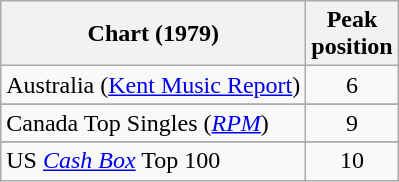<table class="wikitable sortable">
<tr>
<th>Chart (1979)</th>
<th>Peak<br>position</th>
</tr>
<tr>
<td>Australia (<a href='#'>Kent Music Report</a>)</td>
<td style="text-align:center;">6</td>
</tr>
<tr>
</tr>
<tr>
<td>Canada Top Singles (<em><a href='#'>RPM</a></em>)</td>
<td style="text-align:center;">9</td>
</tr>
<tr>
</tr>
<tr>
</tr>
<tr>
</tr>
<tr>
</tr>
<tr>
</tr>
<tr>
</tr>
<tr>
<td>US <a href='#'><em>Cash Box</em></a> Top 100</td>
<td align="center">10</td>
</tr>
</table>
